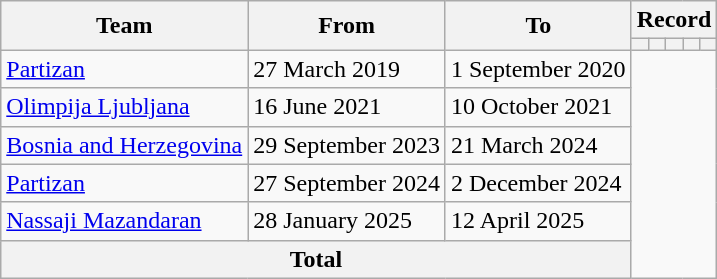<table class=wikitable style="text-align: center">
<tr>
<th rowspan=2>Team</th>
<th rowspan=2>From</th>
<th rowspan=2>To</th>
<th colspan=5>Record</th>
</tr>
<tr>
<th></th>
<th></th>
<th></th>
<th></th>
<th></th>
</tr>
<tr>
<td align=left><a href='#'>Partizan</a></td>
<td align=left>27 March 2019</td>
<td align=left>1 September 2020<br></td>
</tr>
<tr>
<td align=left><a href='#'>Olimpija Ljubljana</a></td>
<td align=left>16 June 2021</td>
<td align=left>10 October 2021<br></td>
</tr>
<tr>
<td align=left><a href='#'>Bosnia and Herzegovina</a></td>
<td align=left>29 September 2023</td>
<td align=left>21 March 2024<br></td>
</tr>
<tr>
<td align=left><a href='#'>Partizan</a></td>
<td align=left>27 September 2024</td>
<td align=left>2 December 2024<br></td>
</tr>
<tr>
<td align=left><a href='#'>Nassaji Mazandaran</a></td>
<td align=left>28 January 2025</td>
<td align=left>12 April 2025<br></td>
</tr>
<tr>
<th colspan=3>Total<br></th>
</tr>
</table>
